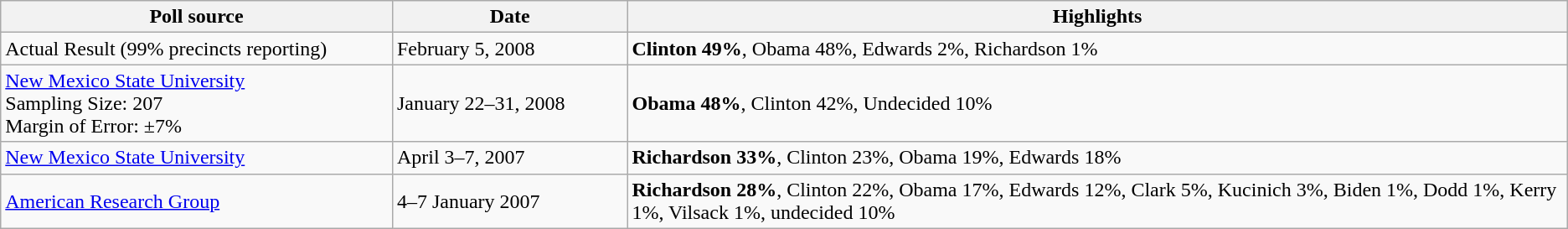<table class="wikitable sortable">
<tr>
<th width="25%">Poll source</th>
<th width="15%">Date</th>
<th width="60%">Highlights</th>
</tr>
<tr>
<td>Actual Result (99% precincts reporting)</td>
<td>February 5, 2008</td>
<td><strong>Clinton 49%</strong>, Obama 48%, Edwards 2%, Richardson 1%</td>
</tr>
<tr>
<td><a href='#'>New Mexico State University</a><br>Sampling Size: 207<br>
Margin of Error: ±7%</td>
<td>January 22–31, 2008</td>
<td><strong>Obama  48%</strong>, Clinton 42%, Undecided 10%</td>
</tr>
<tr>
<td><a href='#'>New Mexico State University</a></td>
<td>April 3–7, 2007</td>
<td><strong>Richardson 33%</strong>, Clinton 23%, Obama 19%, Edwards 18%</td>
</tr>
<tr>
<td><a href='#'>American Research Group</a></td>
<td>4–7 January 2007</td>
<td><strong>Richardson 28%</strong>, Clinton 22%, Obama 17%, Edwards 12%, Clark 5%, Kucinich 3%, Biden 1%, Dodd 1%, Kerry 1%, Vilsack 1%, undecided 10%</td>
</tr>
</table>
